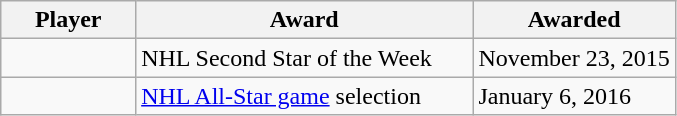<table class="wikitable sortable">
<tr>
<th style="width:20%;">Player</th>
<th style="width:50%;">Award</th>
<th style="width:30%;" data-sort-type="date">Awarded</th>
</tr>
<tr>
<td></td>
<td>NHL Second Star of the Week</td>
<td>November 23, 2015</td>
</tr>
<tr>
<td></td>
<td><a href='#'>NHL All-Star game</a> selection</td>
<td>January 6, 2016</td>
</tr>
</table>
